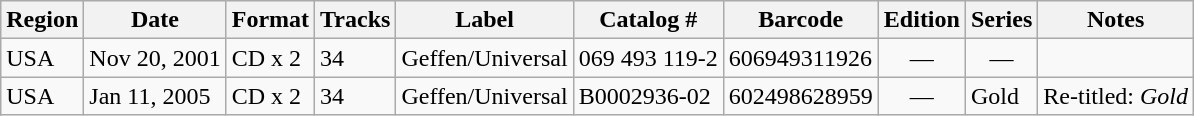<table class="wikitable">
<tr>
<th>Region</th>
<th>Date</th>
<th>Format</th>
<th>Tracks</th>
<th>Label</th>
<th>Catalog #</th>
<th>Barcode</th>
<th>Edition</th>
<th>Series</th>
<th>Notes</th>
</tr>
<tr>
<td>USA</td>
<td>Nov 20, 2001</td>
<td>CD x 2</td>
<td>34</td>
<td>Geffen/Universal</td>
<td>069 493 119-2</td>
<td>606949311926</td>
<td align="center">—</td>
<td align="center">—</td>
<td></td>
</tr>
<tr>
<td>USA</td>
<td>Jan 11, 2005</td>
<td>CD x 2</td>
<td>34</td>
<td>Geffen/Universal</td>
<td>B0002936-02</td>
<td>602498628959</td>
<td align="center">—</td>
<td>Gold</td>
<td>Re-titled: <em>Gold</em> </td>
</tr>
</table>
